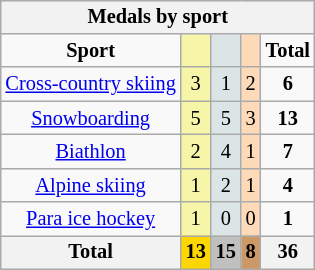<table class="wikitable" style="font-size:85%;float:right;clear:right;margin-left:1em;text-align:center">
<tr bgcolor=EFEFEF>
<th colspan=5>Medals by sport</th>
</tr>
<tr>
<td><strong>Sport</strong></td>
<td bgcolor=F7F6A8></td>
<td bgcolor=DCE5E5></td>
<td bgcolor=FFDAB9></td>
<td><strong>Total</strong></td>
</tr>
<tr>
<td><a href='#'>Cross-country skiing</a></td>
<td bgcolor=F7F6A8>3</td>
<td bgcolor=DCE5E5>1</td>
<td bgcolor=FFDAB9>2</td>
<td><strong>6</strong></td>
</tr>
<tr>
<td><a href='#'>Snowboarding</a></td>
<td bgcolor=F7F6A8>5</td>
<td bgcolor=DCE5E5>5</td>
<td bgcolor=FFDAB9>3</td>
<td><strong>13</strong></td>
</tr>
<tr>
<td><a href='#'>Biathlon</a></td>
<td bgcolor=F7F6A8>2</td>
<td bgcolor=DCE5E5>4</td>
<td bgcolor=FFDAB9>1</td>
<td><strong>7</strong></td>
</tr>
<tr>
<td><a href='#'>Alpine skiing</a></td>
<td bgcolor=F7F6A8>1</td>
<td bgcolor=DCE5E5>2</td>
<td bgcolor=FFDAB9>1</td>
<td><strong>4</strong></td>
</tr>
<tr>
<td><a href='#'>Para ice hockey</a></td>
<td bgcolor=F7F6A8>1</td>
<td bgcolor=DCE5E5>0</td>
<td bgcolor=FFDAB9>0</td>
<td><strong>1</strong></td>
</tr>
<tr>
<th>Total</th>
<th style="background:gold;">13</th>
<th style="background:silver;">15</th>
<th style="background:#c96;">8</th>
<th>36</th>
</tr>
</table>
